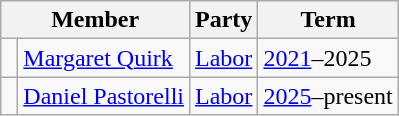<table class="wikitable">
<tr>
<th colspan="2">Member</th>
<th>Party</th>
<th>Term</th>
</tr>
<tr>
<td> </td>
<td><a href='#'>Margaret Quirk</a></td>
<td><a href='#'>Labor</a></td>
<td><a href='#'>2021</a>–2025</td>
</tr>
<tr>
<td> </td>
<td><a href='#'>Daniel Pastorelli</a></td>
<td><a href='#'>Labor</a></td>
<td><a href='#'>2025</a>–present</td>
</tr>
</table>
